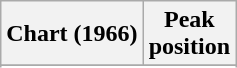<table class="wikitable sortable plainrowheaders" style="text-align:center">
<tr>
<th scope="col">Chart (1966)</th>
<th scope="col">Peak<br> position</th>
</tr>
<tr>
</tr>
<tr>
</tr>
</table>
